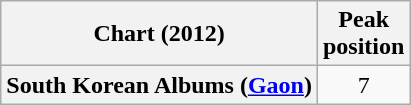<table class="wikitable plainrowheaders" style="text-align:center;">
<tr>
<th scope="col">Chart (2012)</th>
<th scope="col">Peak<br>position</th>
</tr>
<tr>
<th scope="row">South Korean Albums (<a href='#'>Gaon</a>)</th>
<td>7</td>
</tr>
</table>
